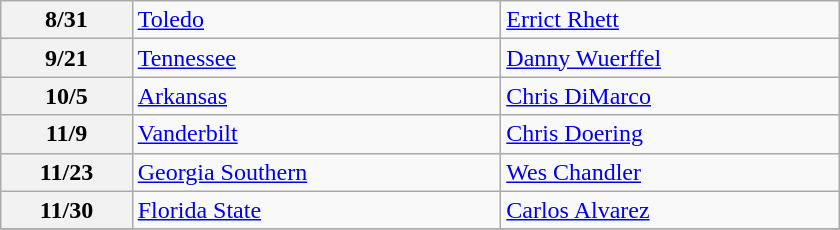<table class="wikitable" style="width:35em">
<tr>
<th>8/31</th>
<td><a href='#'>Toledo</a></td>
<td><a href='#'>Errict Rhett</a></td>
</tr>
<tr>
<th>9/21</th>
<td><a href='#'>Tennessee</a></td>
<td><a href='#'>Danny Wuerffel</a></td>
</tr>
<tr>
<th>10/5</th>
<td><a href='#'>Arkansas</a></td>
<td><a href='#'>Chris DiMarco</a></td>
</tr>
<tr>
<th>11/9</th>
<td><a href='#'>Vanderbilt</a></td>
<td><a href='#'>Chris Doering</a></td>
</tr>
<tr>
<th>11/23</th>
<td><a href='#'>Georgia Southern</a></td>
<td><a href='#'>Wes Chandler</a></td>
</tr>
<tr>
<th>11/30</th>
<td><a href='#'>Florida State</a></td>
<td><a href='#'>Carlos Alvarez</a></td>
</tr>
<tr>
</tr>
</table>
